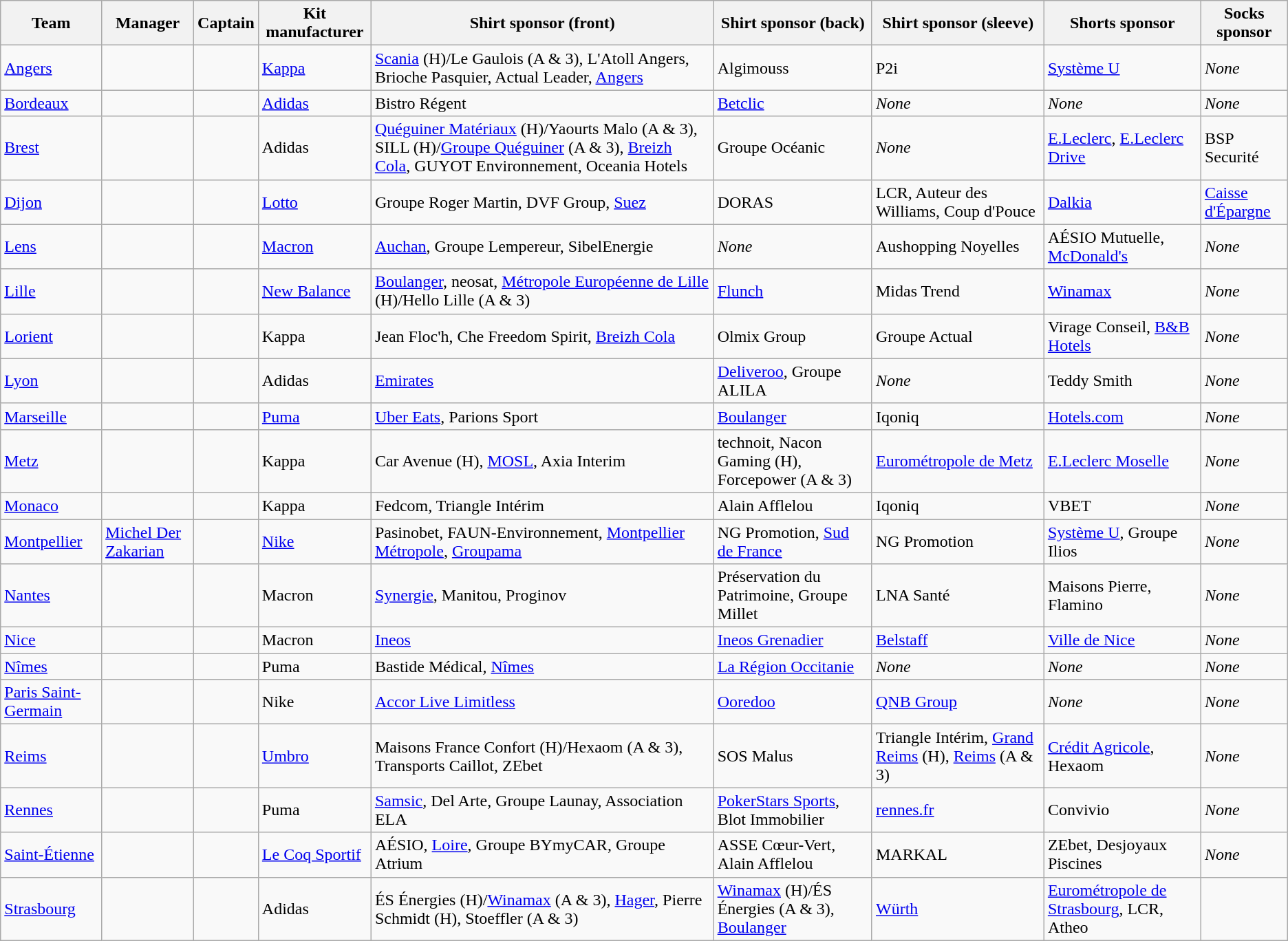<table class="wikitable" style="text-align: left;">
<tr>
<th>Team</th>
<th>Manager</th>
<th>Captain</th>
<th>Kit manufacturer</th>
<th>Shirt sponsor (front)</th>
<th>Shirt sponsor (back)</th>
<th>Shirt sponsor (sleeve)</th>
<th>Shorts sponsor</th>
<th>Socks sponsor</th>
</tr>
<tr>
<td><a href='#'>Angers</a></td>
<td> </td>
<td> </td>
<td><a href='#'>Kappa</a></td>
<td><a href='#'>Scania</a> (H)/Le Gaulois (A & 3), L'Atoll Angers, Brioche Pasquier, Actual Leader, <a href='#'>Angers</a></td>
<td>Algimouss</td>
<td>P2i</td>
<td><a href='#'>Système U</a></td>
<td><em>None</em></td>
</tr>
<tr>
<td><a href='#'>Bordeaux</a></td>
<td> </td>
<td> </td>
<td><a href='#'>Adidas</a></td>
<td>Bistro Régent</td>
<td><a href='#'>Betclic</a></td>
<td><em>None</em></td>
<td><em>None</em></td>
<td><em>None</em></td>
</tr>
<tr>
<td><a href='#'>Brest</a></td>
<td> </td>
<td> </td>
<td>Adidas</td>
<td><a href='#'>Quéguiner Matériaux</a> (H)/Yaourts Malo (A & 3), SILL (H)/<a href='#'>Groupe Quéguiner</a> (A & 3), <a href='#'>Breizh Cola</a>, GUYOT Environnement, Oceania Hotels</td>
<td>Groupe Océanic</td>
<td><em>None</em></td>
<td><a href='#'>E.Leclerc</a>, <a href='#'>E.Leclerc Drive</a></td>
<td>BSP Securité</td>
</tr>
<tr>
<td><a href='#'>Dijon</a></td>
<td> </td>
<td> </td>
<td><a href='#'>Lotto</a></td>
<td>Groupe Roger Martin, DVF Group, <a href='#'>Suez</a></td>
<td>DORAS</td>
<td>LCR, Auteur des Williams, Coup d'Pouce</td>
<td><a href='#'>Dalkia</a></td>
<td><a href='#'>Caisse d'Épargne</a></td>
</tr>
<tr>
<td><a href='#'>Lens</a></td>
<td> </td>
<td> </td>
<td><a href='#'>Macron</a></td>
<td><a href='#'>Auchan</a>, Groupe Lempereur, SibelEnergie</td>
<td><em>None</em></td>
<td>Aushopping Noyelles</td>
<td>AÉSIO Mutuelle, <a href='#'>McDonald's</a></td>
<td><em>None</em></td>
</tr>
<tr>
<td><a href='#'>Lille</a></td>
<td> </td>
<td> </td>
<td><a href='#'>New Balance</a></td>
<td><a href='#'>Boulanger</a>, neosat, <a href='#'>Métropole Européenne de Lille</a> (H)/Hello Lille (A & 3)</td>
<td><a href='#'>Flunch</a></td>
<td>Midas Trend</td>
<td><a href='#'>Winamax</a></td>
<td><em>None</em></td>
</tr>
<tr>
<td><a href='#'>Lorient</a></td>
<td> </td>
<td> </td>
<td>Kappa</td>
<td>Jean Floc'h, Che Freedom Spirit, <a href='#'>Breizh Cola</a></td>
<td>Olmix Group</td>
<td>Groupe Actual</td>
<td>Virage Conseil, <a href='#'>B&B Hotels</a></td>
<td><em>None</em></td>
</tr>
<tr>
<td><a href='#'>Lyon</a></td>
<td> </td>
<td> </td>
<td>Adidas</td>
<td><a href='#'>Emirates</a></td>
<td><a href='#'>Deliveroo</a>, Groupe ALILA</td>
<td><em>None</em></td>
<td>Teddy Smith</td>
<td><em>None</em></td>
</tr>
<tr>
<td><a href='#'>Marseille</a></td>
<td> </td>
<td> </td>
<td><a href='#'>Puma</a></td>
<td><a href='#'>Uber Eats</a>, Parions Sport</td>
<td><a href='#'>Boulanger</a></td>
<td>Iqoniq</td>
<td><a href='#'>Hotels.com</a></td>
<td><em>None</em></td>
</tr>
<tr>
<td><a href='#'>Metz</a></td>
<td> </td>
<td> </td>
<td>Kappa</td>
<td>Car Avenue (H), <a href='#'>MOSL</a>, Axia Interim</td>
<td>technoit, Nacon Gaming (H), Forcepower (A & 3)</td>
<td><a href='#'>Eurométropole de Metz</a></td>
<td><a href='#'>E.Leclerc Moselle</a></td>
<td><em>None</em></td>
</tr>
<tr>
<td><a href='#'>Monaco</a></td>
<td> </td>
<td> </td>
<td>Kappa</td>
<td>Fedcom, Triangle Intérim</td>
<td>Alain Afflelou</td>
<td>Iqoniq</td>
<td>VBET</td>
<td><em>None</em></td>
</tr>
<tr>
<td><a href='#'>Montpellier</a></td>
<td> <a href='#'>Michel Der Zakarian</a></td>
<td> </td>
<td><a href='#'>Nike</a></td>
<td>Pasinobet, FAUN-Environnement, <a href='#'>Montpellier Métropole</a>, <a href='#'>Groupama</a></td>
<td>NG Promotion, <a href='#'>Sud de France</a></td>
<td>NG Promotion</td>
<td><a href='#'>Système U</a>, Groupe Ilios</td>
<td><em>None</em></td>
</tr>
<tr>
<td><a href='#'>Nantes</a></td>
<td> </td>
<td> </td>
<td>Macron</td>
<td><a href='#'>Synergie</a>, Manitou, Proginov</td>
<td>Préservation du Patrimoine, Groupe Millet</td>
<td>LNA Santé</td>
<td>Maisons Pierre, Flamino</td>
<td><em>None</em></td>
</tr>
<tr>
<td><a href='#'>Nice</a></td>
<td> </td>
<td> </td>
<td>Macron</td>
<td><a href='#'>Ineos</a></td>
<td><a href='#'>Ineos Grenadier</a></td>
<td><a href='#'>Belstaff</a></td>
<td><a href='#'>Ville de Nice</a></td>
<td><em>None</em></td>
</tr>
<tr>
<td><a href='#'>Nîmes</a></td>
<td> </td>
<td> </td>
<td>Puma</td>
<td>Bastide Médical, <a href='#'>Nîmes</a></td>
<td><a href='#'>La Région Occitanie</a></td>
<td><em>None</em></td>
<td><em>None</em></td>
<td><em>None</em></td>
</tr>
<tr>
<td><a href='#'>Paris Saint-Germain</a></td>
<td> </td>
<td> </td>
<td>Nike</td>
<td><a href='#'>Accor Live Limitless</a></td>
<td><a href='#'>Ooredoo</a></td>
<td><a href='#'>QNB Group</a></td>
<td><em>None</em></td>
<td><em>None</em></td>
</tr>
<tr>
<td><a href='#'>Reims</a></td>
<td> </td>
<td> </td>
<td><a href='#'>Umbro</a></td>
<td>Maisons France Confort (H)/Hexaom (A & 3), Transports Caillot, ZEbet</td>
<td>SOS Malus</td>
<td>Triangle Intérim, <a href='#'>Grand Reims</a> (H), <a href='#'>Reims</a> (A & 3)</td>
<td><a href='#'>Crédit Agricole</a>, Hexaom</td>
<td><em>None</em></td>
</tr>
<tr>
<td><a href='#'>Rennes</a></td>
<td> </td>
<td> </td>
<td>Puma</td>
<td><a href='#'>Samsic</a>, Del Arte, Groupe Launay, Association ELA</td>
<td><a href='#'>PokerStars Sports</a>, Blot Immobilier</td>
<td><a href='#'>rennes.fr</a></td>
<td>Convivio</td>
<td><em>None</em></td>
</tr>
<tr>
<td><a href='#'>Saint-Étienne</a></td>
<td> </td>
<td> </td>
<td><a href='#'>Le Coq Sportif</a></td>
<td>AÉSIO, <a href='#'>Loire</a>, Groupe BYmyCAR, Groupe Atrium</td>
<td>ASSE Cœur-Vert, Alain Afflelou</td>
<td>MARKAL</td>
<td>ZEbet, Desjoyaux Piscines</td>
<td><em>None</em></td>
</tr>
<tr>
<td><a href='#'>Strasbourg</a></td>
<td> </td>
<td> </td>
<td>Adidas</td>
<td>ÉS Énergies (H)/<a href='#'>Winamax</a> (A & 3), <a href='#'>Hager</a>, Pierre Schmidt (H), Stoeffler (A & 3)</td>
<td><a href='#'>Winamax</a> (H)/ÉS Énergies (A & 3), <a href='#'>Boulanger</a></td>
<td><a href='#'>Würth</a></td>
<td><a href='#'>Eurométropole de Strasbourg</a>, LCR, Atheo</td>
<td></td>
</tr>
</table>
